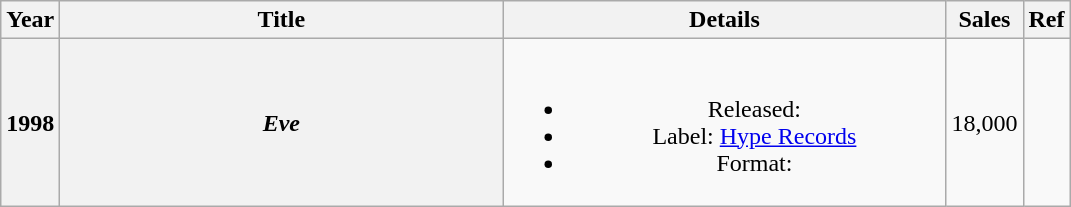<table class="wikitable plainrowheaders" style="text-align:center;">
<tr>
<th>Year</th>
<th scope="col" style="width:18em;">Title</th>
<th scope="col" style="width:18em;">Details</th>
<th>Sales</th>
<th>Ref</th>
</tr>
<tr>
<th><strong>1998</strong></th>
<th scope="row"><em>Eve</em></th>
<td><br><ul><li>Released:</li><li>Label: <a href='#'>Hype Records</a></li><li>Format:</li></ul></td>
<td>18,000</td>
<td></td>
</tr>
</table>
